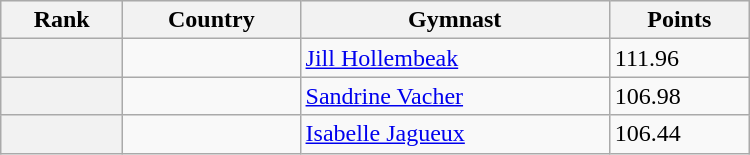<table class="wikitable" width=500>
<tr bgcolor="#efefef">
<th>Rank</th>
<th>Country</th>
<th>Gymnast</th>
<th>Points</th>
</tr>
<tr>
<th></th>
<td></td>
<td><a href='#'>Jill Hollembeak</a></td>
<td>111.96</td>
</tr>
<tr>
<th></th>
<td></td>
<td><a href='#'>Sandrine Vacher</a></td>
<td>106.98</td>
</tr>
<tr>
<th></th>
<td></td>
<td><a href='#'>Isabelle Jagueux</a></td>
<td>106.44</td>
</tr>
</table>
